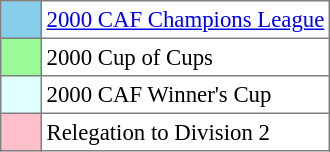<table bgcolor="#f7f8ff" cellpadding="3" cellspacing="0" border="1" style="font-size: 95%; border: gray solid 1px; border-collapse: collapse;text-align:center;">
<tr>
<td style="background: #87ceeb;" width="20"></td>
<td bgcolor="#ffffff" align="left"><a href='#'>2000 CAF Champions League</a></td>
</tr>
<tr>
<td style="background: #98fb98" width="20"></td>
<td bgcolor="#ffffff" align="left">2000 Cup of Cups</td>
</tr>
<tr>
<td style="background: #e0ffff" width="20"></td>
<td bgcolor="#ffffff" align="left">2000 CAF Winner's Cup</td>
</tr>
<tr>
<td style="background: #ffc0cb" width="20"></td>
<td bgcolor="#ffffff" align="left">Relegation to Division 2</td>
</tr>
</table>
